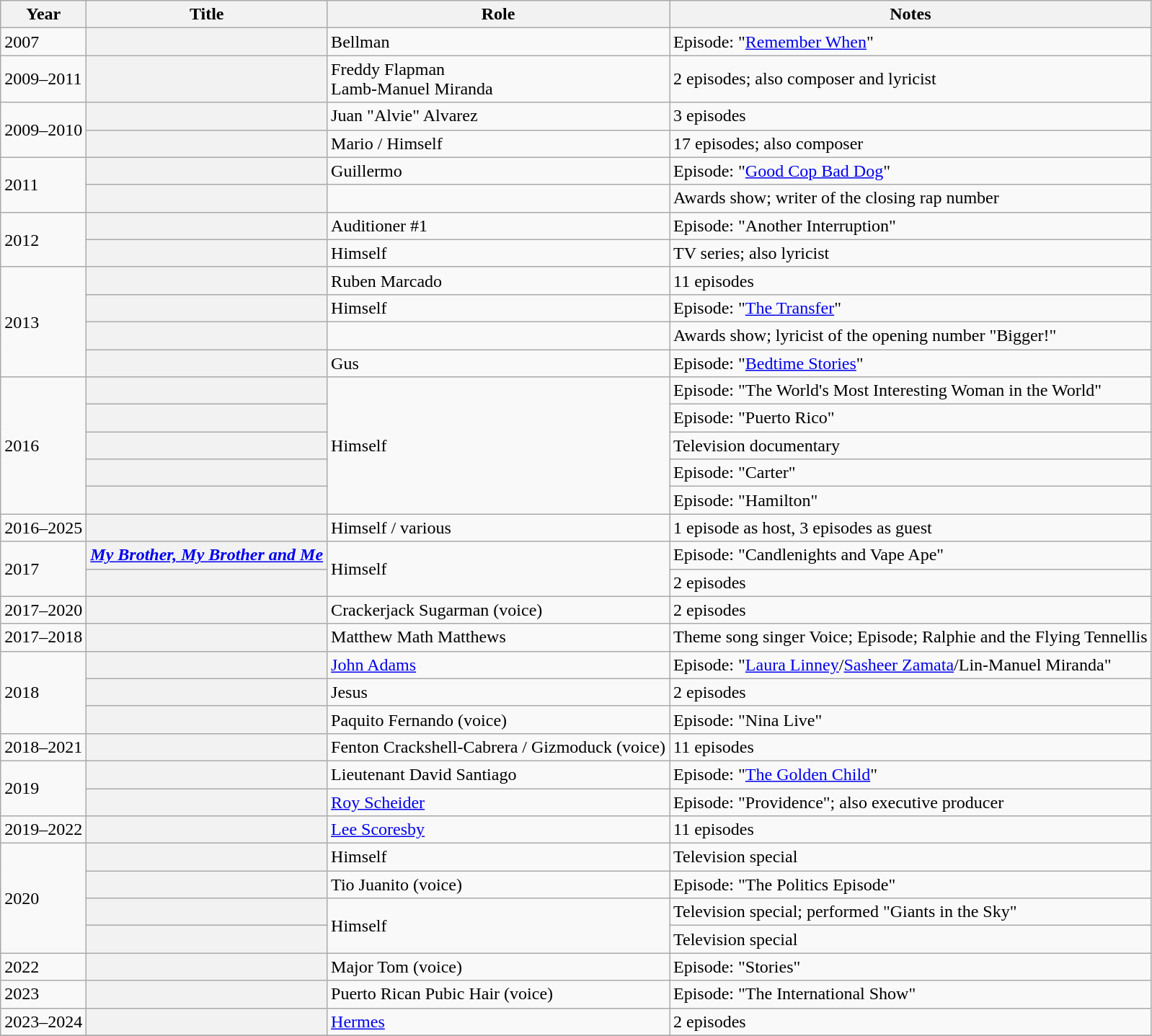<table class="wikitable plainrowheaders sortable">
<tr>
<th scope="col">Year</th>
<th scope="col">Title</th>
<th scope="col">Role</th>
<th scope="col" class="unsortable">Notes</th>
</tr>
<tr>
<td>2007</td>
<th scope="row"><em></em></th>
<td>Bellman</td>
<td>Episode: "<a href='#'>Remember When</a>"</td>
</tr>
<tr>
<td>2009–2011</td>
<th scope="row"><em></em></th>
<td>Freddy Flapman <br> Lamb-Manuel Miranda</td>
<td>2 episodes; also composer and lyricist</td>
</tr>
<tr>
<td rowspan="2">2009–2010</td>
<th scope="row"><em></em></th>
<td>Juan "Alvie" Alvarez</td>
<td>3 episodes</td>
</tr>
<tr>
<th scope="row"><em></em></th>
<td>Mario / Himself</td>
<td>17 episodes; also composer</td>
</tr>
<tr>
<td rowspan="2">2011</td>
<th scope="row"><em></em></th>
<td>Guillermo</td>
<td>Episode: "<a href='#'>Good Cop Bad Dog</a>"</td>
</tr>
<tr>
<th scope="row"><em></em></th>
<td></td>
<td>Awards show; writer of the closing rap number</td>
</tr>
<tr>
<td rowspan="2">2012</td>
<th scope="row"><em></em></th>
<td>Auditioner #1</td>
<td>Episode: "Another Interruption"</td>
</tr>
<tr>
<th scope="row"><em></em></th>
<td>Himself</td>
<td>TV series; also lyricist</td>
</tr>
<tr>
<td rowspan="4">2013</td>
<th scope="row"><em></em></th>
<td>Ruben Marcado</td>
<td>11 episodes</td>
</tr>
<tr>
<th scope="row"><em></em></th>
<td>Himself</td>
<td>Episode: "<a href='#'>The Transfer</a>"</td>
</tr>
<tr>
<th scope="row"><em></em></th>
<td></td>
<td>Awards show; lyricist of the opening number "Bigger!"</td>
</tr>
<tr>
<th scope="row"><em></em></th>
<td>Gus</td>
<td>Episode: "<a href='#'>Bedtime Stories</a>"</td>
</tr>
<tr>
<td rowspan="5">2016</td>
<th scope="row"><em></em></th>
<td rowspan="5">Himself</td>
<td>Episode: "The World's Most Interesting Woman in the World"</td>
</tr>
<tr>
<th scope="row"><em></em></th>
<td>Episode: "Puerto Rico"</td>
</tr>
<tr>
<th scope="row"><em></em></th>
<td>Television documentary</td>
</tr>
<tr>
<th scope="row"><em></em></th>
<td>Episode: "Carter"</td>
</tr>
<tr>
<th scope="row"><em></em></th>
<td>Episode: "Hamilton"</td>
</tr>
<tr>
<td>2016–2025</td>
<th scope="row"><em></em></th>
<td>Himself / various</td>
<td>1 episode as host, 3 episodes as guest</td>
</tr>
<tr>
<td rowspan="2">2017</td>
<th scope="row"><em><a href='#'>My Brother, My Brother and Me</a></em></th>
<td rowspan="2">Himself</td>
<td>Episode: "Candlenights and Vape Ape"</td>
</tr>
<tr>
<th scope="row"><em></em></th>
<td>2 episodes</td>
</tr>
<tr>
<td>2017–2020</td>
<th scope="row"><em></em></th>
<td>Crackerjack Sugarman (voice)</td>
<td>2 episodes</td>
</tr>
<tr>
<td>2017–2018</td>
<th scope="row"><em></em></th>
<td>Matthew Math Matthews</td>
<td>Theme song singer Voice; Episode; Ralphie and the Flying Tennellis</td>
</tr>
<tr>
<td rowspan="3">2018</td>
<th scope="row"><em></em></th>
<td><a href='#'>John Adams</a></td>
<td>Episode: "<a href='#'>Laura Linney</a>/<a href='#'>Sasheer Zamata</a>/Lin-Manuel Miranda"</td>
</tr>
<tr>
<th scope="row"><em></em></th>
<td>Jesus</td>
<td>2 episodes</td>
</tr>
<tr>
<th scope="row"><em></em></th>
<td>Paquito Fernando (voice)</td>
<td>Episode: "Nina Live"</td>
</tr>
<tr>
<td>2018–2021</td>
<th scope="row"><em></em></th>
<td>Fenton Crackshell-Cabrera / Gizmoduck (voice)</td>
<td>11 episodes</td>
</tr>
<tr>
<td rowspan="2">2019</td>
<th scope="row"><em></em></th>
<td>Lieutenant David Santiago</td>
<td>Episode: "<a href='#'>The Golden Child</a>"</td>
</tr>
<tr>
<th scope="row"><em></em></th>
<td><a href='#'>Roy Scheider</a></td>
<td>Episode: "Providence"; also executive producer</td>
</tr>
<tr>
<td>2019–2022</td>
<th scope="row"><em></em></th>
<td><a href='#'>Lee Scoresby</a></td>
<td>11 episodes</td>
</tr>
<tr>
<td rowspan="4">2020</td>
<th scope="row"><em></em></th>
<td>Himself</td>
<td>Television special</td>
</tr>
<tr>
<th scope="row"><em></em></th>
<td>Tio Juanito (voice)</td>
<td>Episode: "The Politics Episode"</td>
</tr>
<tr>
<th scope="row"><em></em></th>
<td rowspan="2">Himself</td>
<td>Television special; performed "Giants in the Sky"</td>
</tr>
<tr>
<th scope="row"><em></em></th>
<td>Television special</td>
</tr>
<tr>
<td>2022</td>
<th scope="row"><em></em></th>
<td>Major Tom (voice)</td>
<td>Episode: "Stories"</td>
</tr>
<tr>
<td>2023</td>
<th scope="row"><em></em></th>
<td>Puerto Rican Pubic Hair (voice)</td>
<td>Episode: "The International Show"</td>
</tr>
<tr>
<td>2023–2024</td>
<th scope="row"><em></em></th>
<td><a href='#'>Hermes</a></td>
<td>2 episodes</td>
</tr>
<tr>
</tr>
</table>
